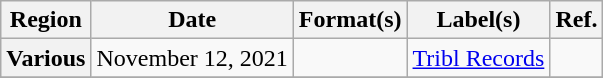<table class="wikitable plainrowheaders">
<tr>
<th scope="col">Region</th>
<th scope="col">Date</th>
<th scope="col">Format(s)</th>
<th scope="col">Label(s)</th>
<th scope="col">Ref.</th>
</tr>
<tr>
<th scope="row">Various</th>
<td>November 12, 2021</td>
<td></td>
<td><a href='#'>Tribl Records</a></td>
<td></td>
</tr>
<tr>
</tr>
</table>
